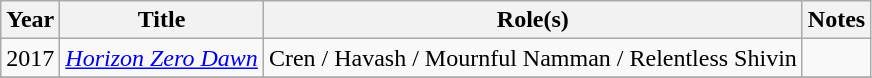<table class="wikitable">
<tr>
<th>Year</th>
<th>Title</th>
<th>Role(s)</th>
<th>Notes</th>
</tr>
<tr>
<td>2017</td>
<td><em><a href='#'>Horizon Zero Dawn</a></em></td>
<td>Cren / Havash / Mournful Namman / Relentless Shivin</td>
<td></td>
</tr>
<tr>
</tr>
</table>
